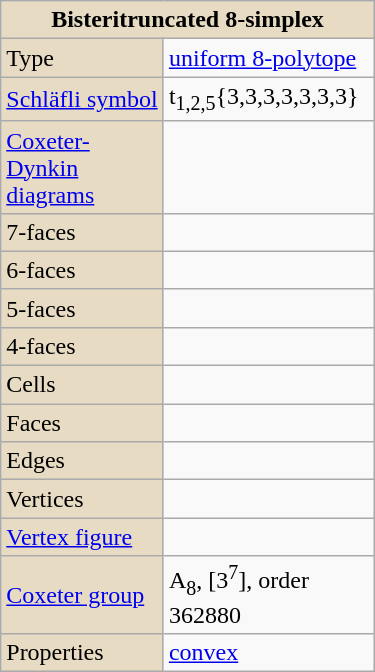<table class="wikitable" align="right" style="margin-left:10px" width="250">
<tr>
<th style="background:#e7dcc3;" colspan="2">Bisteritruncated 8-simplex</th>
</tr>
<tr>
<td style="background:#e7dcc3;">Type</td>
<td><a href='#'>uniform 8-polytope</a></td>
</tr>
<tr>
<td style="background:#e7dcc3;"><a href='#'>Schläfli symbol</a></td>
<td>t<sub>1,2,5</sub>{3,3,3,3,3,3,3}</td>
</tr>
<tr>
<td style="background:#e7dcc3;"><a href='#'>Coxeter-Dynkin diagrams</a></td>
<td></td>
</tr>
<tr>
<td style="background:#e7dcc3;">7-faces</td>
<td></td>
</tr>
<tr>
<td style="background:#e7dcc3;">6-faces</td>
<td></td>
</tr>
<tr>
<td style="background:#e7dcc3;">5-faces</td>
<td></td>
</tr>
<tr>
<td style="background:#e7dcc3;">4-faces</td>
<td></td>
</tr>
<tr>
<td style="background:#e7dcc3;">Cells</td>
<td></td>
</tr>
<tr>
<td style="background:#e7dcc3;">Faces</td>
<td></td>
</tr>
<tr>
<td style="background:#e7dcc3;">Edges</td>
<td></td>
</tr>
<tr>
<td style="background:#e7dcc3;">Vertices</td>
<td></td>
</tr>
<tr>
<td style="background:#e7dcc3;"><a href='#'>Vertex figure</a></td>
<td></td>
</tr>
<tr>
<td style="background:#e7dcc3;"><a href='#'>Coxeter group</a></td>
<td>A<sub>8</sub>, [3<sup>7</sup>], order 362880</td>
</tr>
<tr>
<td style="background:#e7dcc3;">Properties</td>
<td><a href='#'>convex</a></td>
</tr>
</table>
